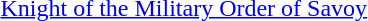<table>
<tr>
<td rowspan=2 style="width:60px; vertical-align:top;"></td>
<td><a href='#'>Knight of the Military Order of Savoy</a></td>
</tr>
<tr>
<td></td>
</tr>
</table>
